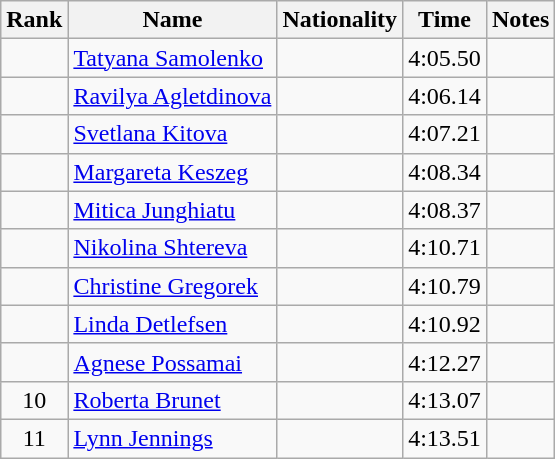<table class="wikitable sortable" style="text-align:center">
<tr>
<th>Rank</th>
<th>Name</th>
<th>Nationality</th>
<th>Time</th>
<th>Notes</th>
</tr>
<tr>
<td></td>
<td align=left><a href='#'>Tatyana Samolenko</a></td>
<td align=left></td>
<td>4:05.50</td>
<td></td>
</tr>
<tr>
<td></td>
<td align=left><a href='#'>Ravilya Agletdinova</a></td>
<td align=left></td>
<td>4:06.14</td>
<td></td>
</tr>
<tr>
<td></td>
<td align=left><a href='#'>Svetlana Kitova</a></td>
<td align=left></td>
<td>4:07.21</td>
<td></td>
</tr>
<tr>
<td></td>
<td align=left><a href='#'>Margareta Keszeg</a></td>
<td align=left></td>
<td>4:08.34</td>
<td></td>
</tr>
<tr>
<td></td>
<td align=left><a href='#'>Mitica Junghiatu</a></td>
<td align=left></td>
<td>4:08.37</td>
<td></td>
</tr>
<tr>
<td></td>
<td align=left><a href='#'>Nikolina Shtereva</a></td>
<td align=left></td>
<td>4:10.71</td>
<td></td>
</tr>
<tr>
<td></td>
<td align=left><a href='#'>Christine Gregorek</a></td>
<td align=left></td>
<td>4:10.79</td>
<td></td>
</tr>
<tr>
<td></td>
<td align=left><a href='#'>Linda Detlefsen</a></td>
<td align=left></td>
<td>4:10.92</td>
<td></td>
</tr>
<tr>
<td></td>
<td align=left><a href='#'>Agnese Possamai</a></td>
<td align=left></td>
<td>4:12.27</td>
<td></td>
</tr>
<tr>
<td>10</td>
<td align=left><a href='#'>Roberta Brunet</a></td>
<td align=left></td>
<td>4:13.07</td>
<td></td>
</tr>
<tr>
<td>11</td>
<td align=left><a href='#'>Lynn Jennings</a></td>
<td align=left></td>
<td>4:13.51</td>
<td></td>
</tr>
</table>
